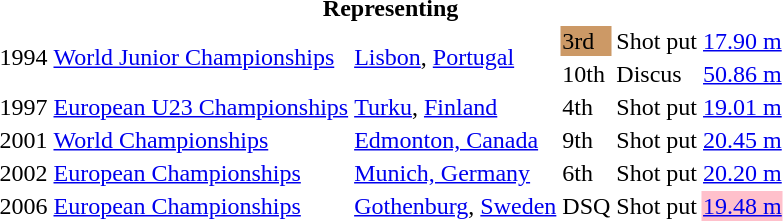<table>
<tr>
<th colspan="6">Representing </th>
</tr>
<tr>
<td rowspan=2>1994</td>
<td rowspan=2><a href='#'>World Junior Championships</a></td>
<td rowspan=2><a href='#'>Lisbon</a>, <a href='#'>Portugal</a></td>
<td bgcolor="cc9966">3rd</td>
<td>Shot put</td>
<td><a href='#'>17.90 m</a></td>
</tr>
<tr>
<td>10th</td>
<td>Discus</td>
<td><a href='#'>50.86 m</a></td>
</tr>
<tr>
<td>1997</td>
<td><a href='#'>European U23 Championships</a></td>
<td><a href='#'>Turku</a>, <a href='#'>Finland</a></td>
<td>4th</td>
<td>Shot put</td>
<td><a href='#'>19.01 m</a></td>
</tr>
<tr>
<td>2001</td>
<td><a href='#'>World Championships</a></td>
<td><a href='#'>Edmonton, Canada</a></td>
<td>9th</td>
<td>Shot put</td>
<td><a href='#'>20.45 m</a></td>
</tr>
<tr>
<td>2002</td>
<td><a href='#'>European Championships</a></td>
<td><a href='#'>Munich, Germany</a></td>
<td>6th</td>
<td>Shot put</td>
<td><a href='#'>20.20 m</a></td>
</tr>
<tr>
<td>2006</td>
<td><a href='#'>European Championships</a></td>
<td><a href='#'>Gothenburg</a>, <a href='#'>Sweden</a></td>
<td>DSQ</td>
<td>Shot put</td>
<td bgcolor=pink><a href='#'>19.48 m</a></td>
</tr>
</table>
